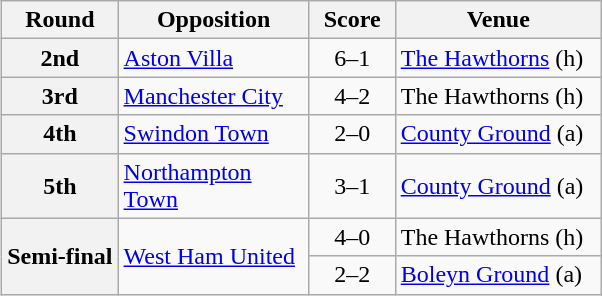<table class="wikitable plainrowheaders" style="text-align:center;margin-left:1em;float:right">
<tr>
<th scope=col>Round</th>
<th scope="col" style="width:120px;">Opposition</th>
<th scope="col" style="width:50px;">Score</th>
<th scope="col" style="width:130px;">Venue</th>
</tr>
<tr>
<th scope=row style="text-align:center">2nd</th>
<td align="left"><a href='#'>Aston Villa</a></td>
<td>6–1</td>
<td align="left"><a href='#'>The Hawthorns</a> (h)</td>
</tr>
<tr>
<th scope=row style="text-align:center">3rd</th>
<td align="left"><a href='#'>Manchester City</a></td>
<td>4–2</td>
<td align="left">The Hawthorns (h)</td>
</tr>
<tr>
<th scope=row style="text-align:center">4th</th>
<td align="left"><a href='#'>Swindon Town</a></td>
<td>2–0</td>
<td align="left"><a href='#'>County Ground</a> (a)</td>
</tr>
<tr>
<th scope=row style="text-align:center">5th</th>
<td align="left"><a href='#'>Northampton Town</a></td>
<td>3–1</td>
<td align="left"><a href='#'>County Ground</a> (a)</td>
</tr>
<tr>
<th scope=row rowspan="2" style="text-align:center">Semi-final</th>
<td rowspan="2" align="left"><a href='#'>West Ham United</a></td>
<td>4–0</td>
<td align="left">The Hawthorns (h)</td>
</tr>
<tr>
<td>2–2</td>
<td align="left"><a href='#'>Boleyn Ground</a> (a)</td>
</tr>
</table>
